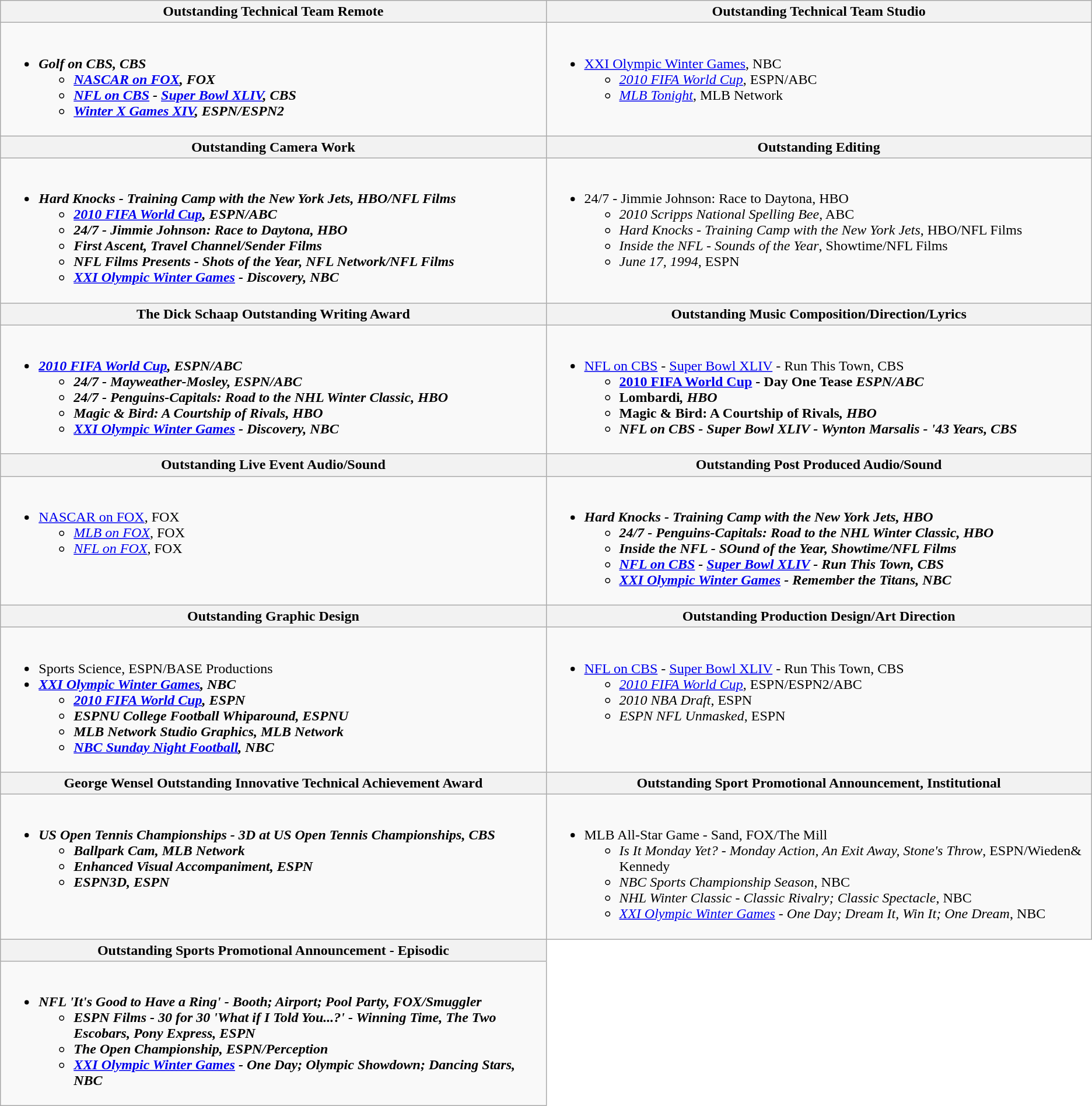<table class=wikitable>
<tr>
<th style="width:50%">Outstanding Technical Team Remote</th>
<th style="width:50%">Outstanding Technical Team Studio</th>
</tr>
<tr>
<td valign="top"><br><ul><li><strong><em>Golf on CBS<em>, CBS<strong><ul><li></em><a href='#'>NASCAR on FOX</a><em>, FOX</li><li></em><a href='#'>NFL on CBS</a> - <a href='#'>Super Bowl XLIV</a><em>, CBS</li><li></em><a href='#'>Winter X Games XIV</a><em>, ESPN/ESPN2</li></ul></li></ul></td>
<td valign="top"><br><ul><li></em></strong><a href='#'>XXI Olympic Winter Games</a></em>, NBC</strong><ul><li><em><a href='#'>2010 FIFA World Cup</a></em>, ESPN/ABC</li><li><em><a href='#'>MLB Tonight</a></em>, MLB Network</li></ul></li></ul></td>
</tr>
<tr>
<th style="width:50%">Outstanding Camera Work</th>
<th style="width:50%">Outstanding Editing</th>
</tr>
<tr>
<td valign="top"><br><ul><li><strong><em>Hard Knocks - Training Camp with the New York Jets<em>, HBO/NFL Films<strong><ul><li></em><a href='#'>2010 FIFA World Cup</a><em>, ESPN/ABC</li><li></em>24/7 - Jimmie Johnson: Race to Daytona<em>, HBO</li><li></em>First Ascent<em>, Travel Channel/Sender Films</li><li></em>NFL Films Presents - Shots of the Year<em>, NFL Network/NFL Films</li><li></em><a href='#'>XXI Olympic Winter Games</a> - Discovery<em>, NBC</li></ul></li></ul></td>
<td valign="top"><br><ul><li></em></strong>24/7 - Jimmie Johnson: Race to Daytona</em>, HBO</strong><ul><li><em>2010 Scripps National Spelling Bee</em>, ABC</li><li><em>Hard Knocks - Training Camp with the New York Jets</em>, HBO/NFL Films</li><li><em>Inside the NFL - Sounds of the Year</em>, Showtime/NFL Films</li><li><em>June 17, 1994</em>, ESPN</li></ul></li></ul></td>
</tr>
<tr>
<th style="width:50%">The Dick Schaap Outstanding Writing Award</th>
<th style="width:50%">Outstanding Music Composition/Direction/Lyrics</th>
</tr>
<tr>
<td valign="top"><br><ul><li><strong><em><a href='#'>2010 FIFA World Cup</a><em>, ESPN/ABC<strong><ul><li></em>24/7 - Mayweather-Mosley<em>, ESPN/ABC</li><li></em>24/7 - Penguins-Capitals: Road to the NHL Winter Classic<em>, HBO</li><li></em>Magic & Bird: A Courtship of Rivals<em>, HBO</li><li></em><a href='#'>XXI Olympic Winter Games</a> - Discovery<em>, NBC</li></ul></li></ul></td>
<td valign="top"><br><ul><li></em></strong><a href='#'>NFL on CBS</a> - <a href='#'>Super Bowl XLIV</a> - Run This Town</strong>, CBS<strong><ul><li></em><a href='#'>2010 FIFA World Cup</a> - Day One Tease<em> ESPN/ABC</li><li></em>Lombardi<em>, HBO</li><li></em>Magic & Bird: A Courtship of Rivals<em>, HBO</li><li><strong><em>NFL on CBS - Super Bowl XLIV - Wynton Marsalis - '43 Years</strong>, CBS<strong></li></ul></li></ul></td>
</tr>
<tr>
<th style="width:50%">Outstanding Live Event Audio/Sound</th>
<th style="width:50%">Outstanding Post Produced Audio/Sound</th>
</tr>
<tr>
<td valign="top"><br><ul><li></em></strong><a href='#'>NASCAR on FOX</a></em>, FOX</strong><ul><li><em><a href='#'>MLB on FOX</a></em>, FOX</li><li><em><a href='#'>NFL on FOX</a></em>, FOX</li></ul></li></ul></td>
<td valign="top"><br><ul><li><strong><em>Hard Knocks - Training Camp with the New York Jets<em>, HBO<strong><ul><li></em>24/7 - Penguins-Capitals: Road to the NHL Winter Classic<em>, HBO</li><li></em>Inside the NFL - SOund of the Year<em>, Showtime/NFL Films</li><li></em><a href='#'>NFL on CBS</a> - <a href='#'>Super Bowl XLIV</a> - Run This Town<em>, CBS</li><li></em><a href='#'>XXI Olympic Winter Games</a> - Remember the Titans<em>, NBC</li></ul></li></ul></td>
</tr>
<tr>
<th style="width:50%">Outstanding Graphic Design</th>
<th style="width:50%">Outstanding Production Design/Art Direction</th>
</tr>
<tr>
<td valign="top"><br><ul><li></em></strong>Sports Science</em>, ESPN/BASE Productions</strong></li><li><strong><em><a href='#'>XXI Olympic Winter Games</a><em>, NBC<strong><ul><li></em><a href='#'>2010 FIFA World Cup</a><em>, ESPN</li><li></em>ESPNU College Football Whiparound<em>, ESPNU</li><li></em>MLB Network Studio Graphics<em>, MLB Network</li><li></em><a href='#'>NBC Sunday Night Football</a><em>, NBC</li></ul></li></ul></td>
<td valign="top"><br><ul><li></em></strong><a href='#'>NFL on CBS</a> - <a href='#'>Super Bowl XLIV</a> - Run This Town</em>, CBS</strong><ul><li><em><a href='#'>2010 FIFA World Cup</a></em>, ESPN/ESPN2/ABC</li><li><em>2010 NBA Draft</em>, ESPN</li><li><em>ESPN NFL Unmasked</em>, ESPN</li></ul></li></ul></td>
</tr>
<tr>
<th style="width:50%">George Wensel Outstanding Innovative Technical Achievement Award</th>
<th style="width:50%">Outstanding Sport Promotional Announcement, Institutional</th>
</tr>
<tr>
<td valign="top"><br><ul><li><strong><em>US Open Tennis Championships - 3D at US Open Tennis Championships<em>, CBS<strong><ul><li></em>Ballpark Cam<em>, MLB Network</li><li></em>Enhanced Visual Accompaniment<em>, ESPN</li><li></em>ESPN3D<em>, ESPN</li></ul></li></ul></td>
<td valign="top"><br><ul><li></em></strong>MLB All-Star Game - Sand</em>, FOX/The Mill</strong><ul><li><em>Is It Monday Yet? - Monday Action, An Exit Away, Stone's Throw</em>, ESPN/Wieden& Kennedy</li><li><em>NBC Sports Championship Season</em>, NBC</li><li><em>NHL Winter Classic - Classic Rivalry; Classic Spectacle</em>, NBC</li><li><em><a href='#'>XXI Olympic Winter Games</a> - One Day; Dream It, Win It; One Dream</em>, NBC</li></ul></li></ul></td>
</tr>
<tr>
<th style="width:50%">Outstanding Sports Promotional Announcement - Episodic</th>
<td style="background:#FFF; border-bottom:1px solid #FFF; border-right:1px solid #FFF"></td>
</tr>
<tr>
<td valign="top"><br><ul><li><strong><em>NFL 'It's Good to Have a Ring' - Booth; Airport; Pool Party<em>, FOX/Smuggler<strong><ul><li></em>ESPN Films - 30 for 30 'What if I Told You...?' - Winning Time, The Two Escobars, Pony Express<em>, ESPN</li><li></em>The Open Championship<em>, ESPN/Perception</li><li></em><a href='#'>XXI Olympic Winter Games</a> - One Day; Olympic Showdown; Dancing Stars<em>, NBC</li></ul></li></ul></td>
<td style="background:#FFF; border-top:1px solid #FFF; border-bottom:1px solid #FFF; border-right:1px solid #FFF"></td>
</tr>
</table>
